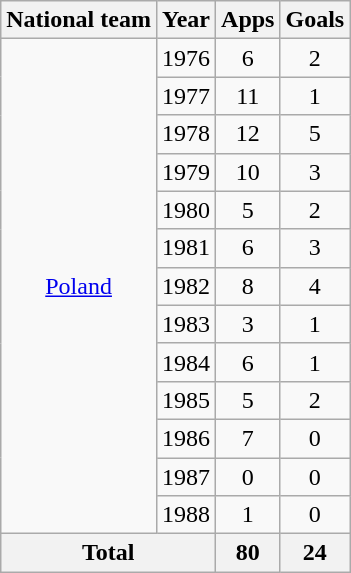<table class="wikitable" style="text-align:center">
<tr>
<th>National team</th>
<th>Year</th>
<th>Apps</th>
<th>Goals</th>
</tr>
<tr>
<td rowspan="13"><a href='#'>Poland</a></td>
<td>1976</td>
<td>6</td>
<td>2</td>
</tr>
<tr>
<td>1977</td>
<td>11</td>
<td>1</td>
</tr>
<tr>
<td>1978</td>
<td>12</td>
<td>5</td>
</tr>
<tr>
<td>1979</td>
<td>10</td>
<td>3</td>
</tr>
<tr>
<td>1980</td>
<td>5</td>
<td>2</td>
</tr>
<tr>
<td>1981</td>
<td>6</td>
<td>3</td>
</tr>
<tr>
<td>1982</td>
<td>8</td>
<td>4</td>
</tr>
<tr>
<td>1983</td>
<td>3</td>
<td>1</td>
</tr>
<tr>
<td>1984</td>
<td>6</td>
<td>1</td>
</tr>
<tr>
<td>1985</td>
<td>5</td>
<td>2</td>
</tr>
<tr>
<td>1986</td>
<td>7</td>
<td>0</td>
</tr>
<tr>
<td>1987</td>
<td>0</td>
<td>0</td>
</tr>
<tr>
<td>1988</td>
<td>1</td>
<td>0</td>
</tr>
<tr>
<th colspan="2">Total</th>
<th>80</th>
<th>24</th>
</tr>
</table>
